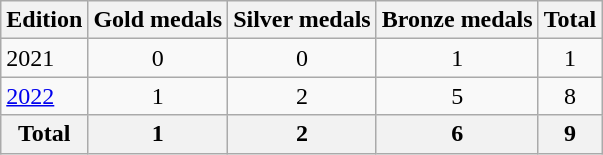<table class="wikitable">
<tr>
<th>Edition</th>
<th>Gold medals</th>
<th>Silver medals</th>
<th>Bronze medals</th>
<th>Total</th>
</tr>
<tr>
<td>2021</td>
<td style="text-align:center;">0</td>
<td style="text-align:center;">0</td>
<td style="text-align:center;">1</td>
<td style="text-align:center;">1</td>
</tr>
<tr>
<td><a href='#'>2022</a></td>
<td style="text-align:center;">1</td>
<td style="text-align:center;">2</td>
<td style="text-align:center;">5</td>
<td style="text-align:center;">8</td>
</tr>
<tr>
<th>Total</th>
<th style="text-align:center;">1</th>
<th style="text-align:center;">2</th>
<th style="text-align:center;">6</th>
<th style="text-align:center;">9</th>
</tr>
</table>
